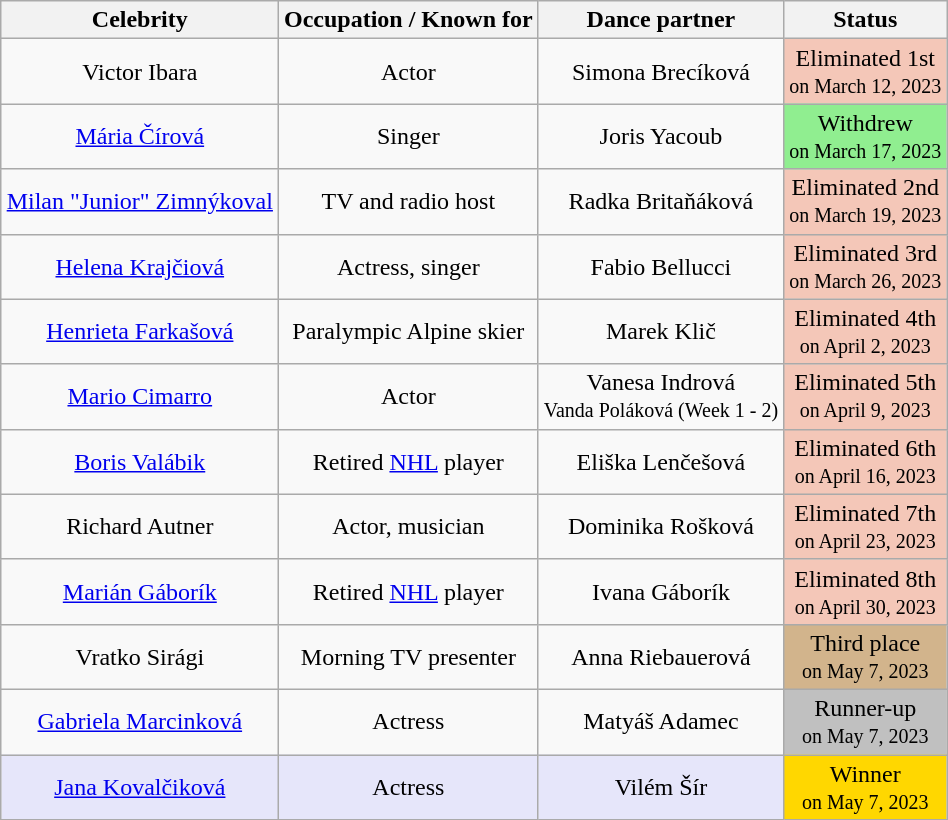<table class="wikitable" style="margin:auto; text-align:center">
<tr>
<th>Celebrity</th>
<th>Occupation / Known for</th>
<th>Dance partner</th>
<th>Status</th>
</tr>
<tr>
<td>Victor Ibara</td>
<td>Actor</td>
<td>Simona Brecíková</td>
<td bgcolor="#F4C7B8">Eliminated 1st<br><small>on March 12, 2023</small></td>
</tr>
<tr>
<td><a href='#'>Mária Čírová</a></td>
<td>Singer</td>
<td>Joris Yacoub</td>
<td bgcolor="lightgreen">Withdrew<br><small>on March 17, 2023</small></td>
</tr>
<tr>
<td><a href='#'>Milan "Junior" Zimnýkoval</a></td>
<td>TV and radio host</td>
<td>Radka Britaňáková</td>
<td bgcolor="#F4C7B8">Eliminated 2nd<br><small>on March 19, 2023</small></td>
</tr>
<tr>
<td><a href='#'>Helena Krajčiová</a></td>
<td>Actress, singer</td>
<td>Fabio Bellucci</td>
<td bgcolor="#F4C7B8">Eliminated 3rd<br><small>on March 26, 2023</small></td>
</tr>
<tr>
<td><a href='#'>Henrieta Farkašová</a></td>
<td>Paralympic Alpine skier</td>
<td>Marek Klič</td>
<td bgcolor="#F4C7B8">Eliminated 4th<br><small>on April 2, 2023</small></td>
</tr>
<tr>
<td><a href='#'>Mario Cimarro</a></td>
<td>Actor</td>
<td>Vanesa Indrová<br><small>Vanda Poláková (Week 1 - 2)</small></td>
<td bgcolor="#F4C7B8">Eliminated 5th<br><small>on April 9, 2023</small></td>
</tr>
<tr>
<td><a href='#'>Boris Valábik</a></td>
<td>Retired <a href='#'>NHL</a> player</td>
<td>Eliška Lenčešová</td>
<td bgcolor="#F4C7B8">Eliminated 6th<br><small>on April 16, 2023</small></td>
</tr>
<tr>
<td>Richard Autner</td>
<td>Actor, musician</td>
<td>Dominika Rošková</td>
<td bgcolor="#F4C7B8">Eliminated 7th<br><small>on April 23, 2023</small></td>
</tr>
<tr>
<td><a href='#'>Marián Gáborík</a></td>
<td>Retired <a href='#'>NHL</a> player</td>
<td>Ivana Gáborík</td>
<td bgcolor="#F4C7B8">Eliminated 8th<br><small>on April 30, 2023</small></td>
</tr>
<tr>
<td>Vratko Sirági</td>
<td>Morning TV presenter</td>
<td>Anna Riebauerová</td>
<td bgcolor="tan">Third place<br><small>on May 7, 2023</small></td>
</tr>
<tr>
<td><a href='#'>Gabriela Marcinková</a></td>
<td>Actress</td>
<td>Matyáš Adamec</td>
<td bgcolor="silver">Runner-up<br><small>on May 7, 2023</small></td>
</tr>
<tr>
<td style="background:lavender;"><a href='#'>Jana Kovalčiková</a></td>
<td style="background:lavender;">Actress</td>
<td style="background:lavender;">Vilém Šír</td>
<td bgcolor="gold">Winner<br><small>on May 7, 2023</small></td>
</tr>
</table>
